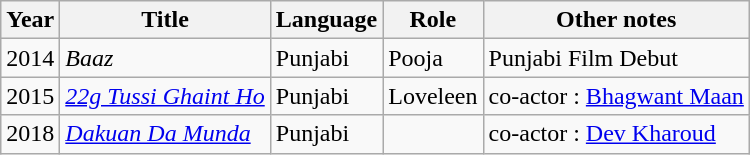<table class="wikitable sortable">
<tr>
<th>Year</th>
<th>Title</th>
<th>Language</th>
<th>Role</th>
<th>Other notes</th>
</tr>
<tr>
<td>2014</td>
<td><em>Baaz</em></td>
<td>Punjabi</td>
<td>Pooja</td>
<td>Punjabi Film Debut</td>
</tr>
<tr>
<td>2015</td>
<td><em><a href='#'>22g Tussi Ghaint Ho</a></em></td>
<td>Punjabi</td>
<td>Loveleen</td>
<td>co-actor : <a href='#'>Bhagwant Maan</a></td>
</tr>
<tr>
<td>2018</td>
<td><em><a href='#'>Dakuan Da Munda</a></em></td>
<td>Punjabi</td>
<td></td>
<td>co-actor : <a href='#'>Dev Kharoud</a></td>
</tr>
</table>
